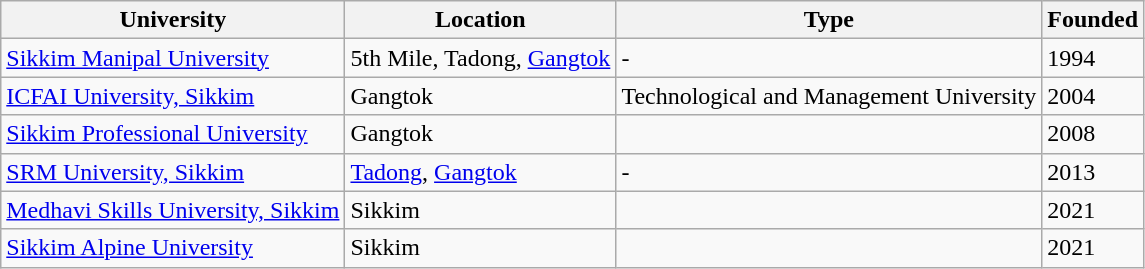<table class="wikitable">
<tr>
<th>University</th>
<th>Location</th>
<th>Type</th>
<th>Founded</th>
</tr>
<tr>
<td><a href='#'>Sikkim Manipal University</a></td>
<td>5th Mile, Tadong, <a href='#'>Gangtok</a></td>
<td>-</td>
<td>1994</td>
</tr>
<tr>
<td><a href='#'>ICFAI University, Sikkim</a></td>
<td>Gangtok</td>
<td>Technological and Management University</td>
<td>2004</td>
</tr>
<tr>
<td><a href='#'>Sikkim Professional University</a></td>
<td>Gangtok</td>
<td></td>
<td>2008</td>
</tr>
<tr>
<td><a href='#'>SRM University, Sikkim</a></td>
<td><a href='#'>Tadong</a>, <a href='#'>Gangtok</a></td>
<td>-</td>
<td>2013</td>
</tr>
<tr>
<td><a href='#'>Medhavi Skills University, Sikkim</a></td>
<td>Sikkim</td>
<td></td>
<td>2021</td>
</tr>
<tr>
<td><a href='#'>Sikkim Alpine University</a></td>
<td>Sikkim</td>
<td></td>
<td>2021</td>
</tr>
</table>
